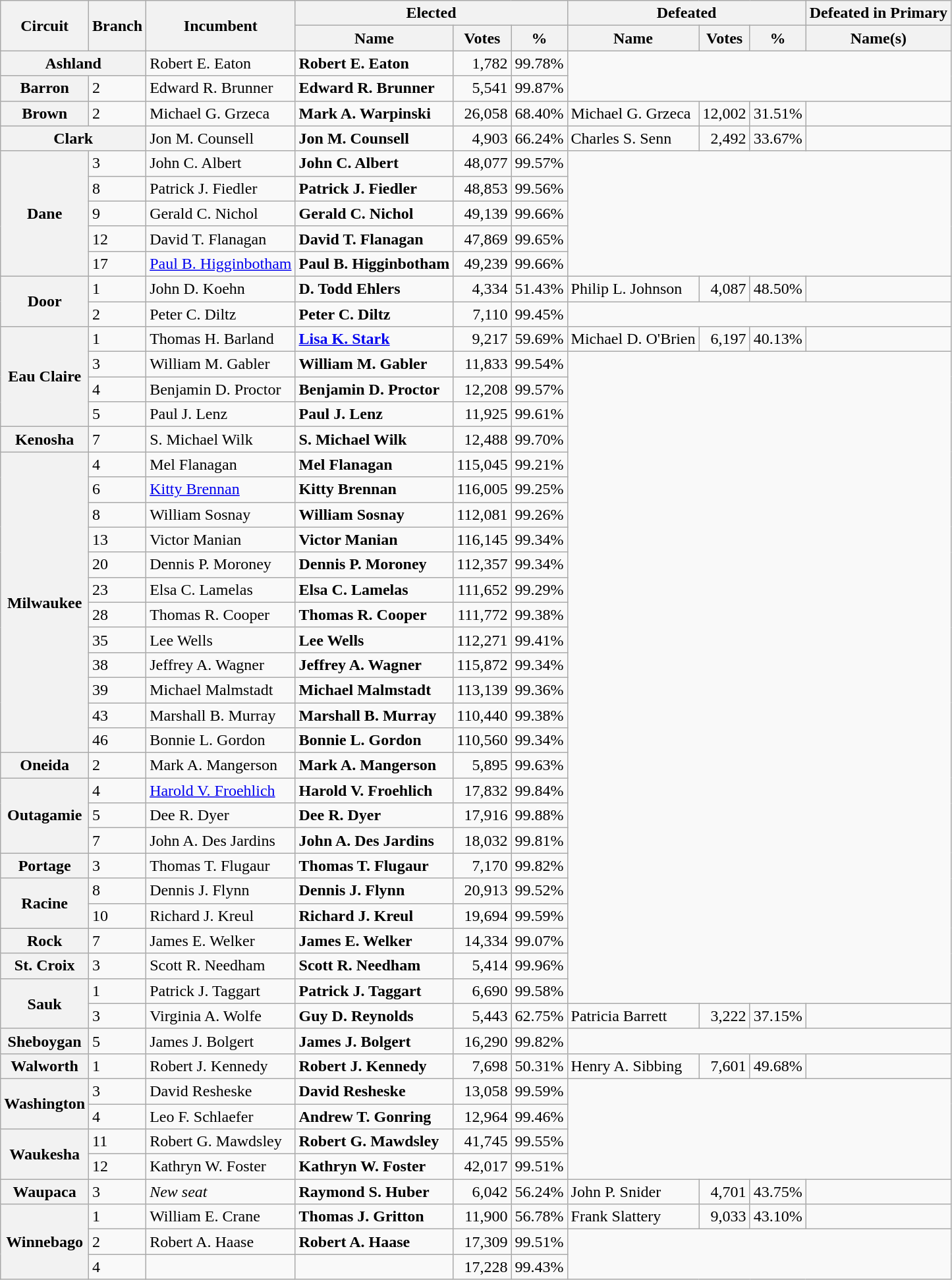<table class="wikitable">
<tr>
<th rowspan="2">Circuit</th>
<th rowspan="2">Branch</th>
<th rowspan="2">Incumbent</th>
<th colspan="3">Elected</th>
<th colspan="3">Defeated</th>
<th>Defeated in Primary</th>
</tr>
<tr>
<th>Name</th>
<th>Votes</th>
<th>%</th>
<th>Name</th>
<th>Votes</th>
<th>%</th>
<th>Name(s)</th>
</tr>
<tr>
<th colspan="2">Ashland</th>
<td>Robert E. Eaton</td>
<td><strong>Robert E. Eaton</strong></td>
<td align="right">1,782</td>
<td align="right">99.78%</td>
<td colspan="4" rowspan="2"></td>
</tr>
<tr>
<th>Barron</th>
<td>2</td>
<td>Edward R. Brunner</td>
<td><strong>Edward R. Brunner</strong></td>
<td align="right">5,541</td>
<td align="right">99.87%</td>
</tr>
<tr>
<th>Brown</th>
<td>2</td>
<td>Michael G. Grzeca</td>
<td><strong>Mark A. Warpinski</strong></td>
<td align="right">26,058</td>
<td align="right">68.40%</td>
<td>Michael G. Grzeca</td>
<td align="right">12,002</td>
<td align="right">31.51%</td>
<td></td>
</tr>
<tr>
<th colspan="2">Clark</th>
<td>Jon M. Counsell</td>
<td><strong>Jon M. Counsell</strong></td>
<td align="right">4,903</td>
<td align="right">66.24%</td>
<td>Charles S. Senn</td>
<td align="right">2,492</td>
<td align="right">33.67%</td>
<td></td>
</tr>
<tr>
<th rowspan="5">Dane</th>
<td>3</td>
<td>John C. Albert</td>
<td><strong>John C. Albert</strong></td>
<td align="right">48,077</td>
<td align="right">99.57%</td>
<td colspan="4" rowspan="5"></td>
</tr>
<tr>
<td>8</td>
<td>Patrick J. Fiedler</td>
<td><strong>Patrick J. Fiedler</strong></td>
<td align="right">48,853</td>
<td align="right">99.56%</td>
</tr>
<tr>
<td>9</td>
<td>Gerald C. Nichol</td>
<td><strong>Gerald C. Nichol</strong></td>
<td align="right">49,139</td>
<td align="right">99.66%</td>
</tr>
<tr>
<td>12</td>
<td>David T. Flanagan</td>
<td><strong>David T. Flanagan</strong></td>
<td align="right">47,869</td>
<td align="right">99.65%</td>
</tr>
<tr>
<td>17</td>
<td><a href='#'>Paul B. Higginbotham</a></td>
<td><strong>Paul B. Higginbotham</strong></td>
<td align="right">49,239</td>
<td align="right">99.66%</td>
</tr>
<tr>
<th rowspan="2">Door</th>
<td>1</td>
<td>John D. Koehn</td>
<td><strong>D. Todd  Ehlers</strong></td>
<td align="right">4,334</td>
<td align="right">51.43%</td>
<td>Philip L. Johnson</td>
<td align="right">4,087</td>
<td align="right">48.50%</td>
<td></td>
</tr>
<tr>
<td>2</td>
<td>Peter C. Diltz</td>
<td><strong>Peter C. Diltz</strong></td>
<td align="right">7,110</td>
<td align="right">99.45%</td>
<td colspan="4" align="center"></td>
</tr>
<tr>
<th rowspan="4">Eau Claire</th>
<td>1</td>
<td>Thomas H. Barland</td>
<td><strong><a href='#'>Lisa K. Stark</a></strong></td>
<td align="right">9,217</td>
<td align="right">59.69%</td>
<td>Michael D. O'Brien</td>
<td align="right">6,197</td>
<td align="right">40.13%</td>
<td></td>
</tr>
<tr>
<td>3</td>
<td>William M. Gabler</td>
<td><strong>William M. Gabler</strong></td>
<td align="right">11,833</td>
<td align="right">99.54%</td>
<td colspan="4" rowspan="26"></td>
</tr>
<tr>
<td>4</td>
<td>Benjamin D. Proctor</td>
<td><strong>Benjamin D. Proctor</strong></td>
<td align="right">12,208</td>
<td align="right">99.57%</td>
</tr>
<tr>
<td>5</td>
<td>Paul J. Lenz</td>
<td><strong>Paul J. Lenz</strong></td>
<td align="right">11,925</td>
<td align="right">99.61%</td>
</tr>
<tr>
<th>Kenosha</th>
<td>7</td>
<td>S. Michael Wilk</td>
<td><strong>S. Michael Wilk</strong></td>
<td align="right">12,488</td>
<td align="right">99.70%</td>
</tr>
<tr>
<th rowspan="12">Milwaukee</th>
<td>4</td>
<td>Mel Flanagan</td>
<td><strong>Mel Flanagan</strong></td>
<td align="right">115,045</td>
<td align="right">99.21%</td>
</tr>
<tr>
<td>6</td>
<td><a href='#'>Kitty Brennan</a></td>
<td><strong>Kitty Brennan</strong></td>
<td align="right">116,005</td>
<td align="right">99.25%</td>
</tr>
<tr>
<td>8</td>
<td>William Sosnay</td>
<td><strong>William Sosnay</strong></td>
<td align="right">112,081</td>
<td align="right">99.26%</td>
</tr>
<tr>
<td>13</td>
<td>Victor Manian</td>
<td><strong>Victor Manian</strong></td>
<td align="right">116,145</td>
<td align="right">99.34%</td>
</tr>
<tr>
<td>20</td>
<td>Dennis P. Moroney</td>
<td><strong>Dennis P. Moroney</strong></td>
<td align="right">112,357</td>
<td align="right">99.34%</td>
</tr>
<tr>
<td>23</td>
<td>Elsa C. Lamelas</td>
<td><strong>Elsa C. Lamelas</strong></td>
<td align="right">111,652</td>
<td align="right">99.29%</td>
</tr>
<tr>
<td>28</td>
<td>Thomas R. Cooper</td>
<td><strong>Thomas R. Cooper</strong></td>
<td align="right">111,772</td>
<td align="right">99.38%</td>
</tr>
<tr>
<td>35</td>
<td>Lee Wells</td>
<td><strong>Lee Wells</strong></td>
<td align="right">112,271</td>
<td align="right">99.41%</td>
</tr>
<tr>
<td>38</td>
<td>Jeffrey A. Wagner</td>
<td><strong>Jeffrey A. Wagner</strong></td>
<td align="right">115,872</td>
<td align="right">99.34%</td>
</tr>
<tr>
<td>39</td>
<td>Michael Malmstadt</td>
<td><strong>Michael Malmstadt</strong></td>
<td align="right">113,139</td>
<td align="right">99.36%</td>
</tr>
<tr>
<td>43</td>
<td>Marshall B. Murray</td>
<td><strong>Marshall B. Murray</strong></td>
<td align="right">110,440</td>
<td align="right">99.38%</td>
</tr>
<tr>
<td>46</td>
<td>Bonnie L. Gordon</td>
<td><strong>Bonnie L. Gordon</strong></td>
<td align="right">110,560</td>
<td align="right">99.34%</td>
</tr>
<tr>
<th>Oneida</th>
<td>2</td>
<td>Mark A. Mangerson</td>
<td><strong>Mark A. Mangerson</strong></td>
<td align="right">5,895</td>
<td align="right">99.63%</td>
</tr>
<tr>
<th rowspan="3">Outagamie</th>
<td>4</td>
<td><a href='#'>Harold V. Froehlich</a></td>
<td><strong>Harold V. Froehlich</strong></td>
<td align="right">17,832</td>
<td align="right">99.84%</td>
</tr>
<tr>
<td>5</td>
<td>Dee R. Dyer</td>
<td><strong>Dee R. Dyer</strong></td>
<td align="right">17,916</td>
<td align="right">99.88%</td>
</tr>
<tr>
<td>7</td>
<td>John A. Des Jardins</td>
<td><strong>John A. Des Jardins</strong></td>
<td align="right">18,032</td>
<td align="right">99.81%</td>
</tr>
<tr>
<th>Portage</th>
<td>3</td>
<td>Thomas T. Flugaur</td>
<td><strong>Thomas T. Flugaur</strong></td>
<td align="right">7,170</td>
<td align="right">99.82%</td>
</tr>
<tr>
<th rowspan="2">Racine</th>
<td>8</td>
<td>Dennis J. Flynn</td>
<td><strong>Dennis J. Flynn</strong></td>
<td align="right">20,913</td>
<td align="right">99.52%</td>
</tr>
<tr>
<td>10</td>
<td>Richard J. Kreul</td>
<td><strong>Richard J. Kreul</strong></td>
<td align="right">19,694</td>
<td align="right">99.59%</td>
</tr>
<tr>
<th>Rock</th>
<td>7</td>
<td>James E. Welker</td>
<td><strong>James E. Welker</strong></td>
<td align="right">14,334</td>
<td align="right">99.07%</td>
</tr>
<tr>
<th>St. Croix</th>
<td>3</td>
<td>Scott R. Needham</td>
<td><strong>Scott R. Needham</strong></td>
<td align="right">5,414</td>
<td align="right">99.96%</td>
</tr>
<tr>
<th rowspan="2">Sauk</th>
<td>1</td>
<td>Patrick J. Taggart</td>
<td><strong>Patrick J. Taggart</strong></td>
<td align="right">6,690</td>
<td align="right">99.58%</td>
</tr>
<tr>
<td>3</td>
<td>Virginia A. Wolfe</td>
<td><strong>Guy D. Reynolds</strong></td>
<td align="right">5,443</td>
<td align="right">62.75%</td>
<td>Patricia Barrett</td>
<td align="right">3,222</td>
<td align="right">37.15%</td>
<td></td>
</tr>
<tr>
<th>Sheboygan</th>
<td>5</td>
<td>James J. Bolgert</td>
<td><strong>James J. Bolgert</strong></td>
<td align="right">16,290</td>
<td align="right">99.82%</td>
<td colspan="4" align="center"></td>
</tr>
<tr>
<th>Walworth</th>
<td>1</td>
<td>Robert J. Kennedy</td>
<td><strong>Robert J. Kennedy</strong></td>
<td align="right">7,698</td>
<td align="right">50.31%</td>
<td>Henry A. Sibbing</td>
<td align="right">7,601</td>
<td align="right">49.68%</td>
<td></td>
</tr>
<tr>
<th rowspan="2">Washington</th>
<td>3</td>
<td>David Resheske</td>
<td><strong>David Resheske</strong></td>
<td align="right">13,058</td>
<td align="right">99.59%</td>
<td colspan="4" rowspan="4"></td>
</tr>
<tr>
<td>4</td>
<td>Leo F. Schlaefer</td>
<td><strong>Andrew T. Gonring</strong></td>
<td align="right">12,964</td>
<td align="right">99.46%</td>
</tr>
<tr>
<th rowspan="2">Waukesha</th>
<td>11</td>
<td>Robert G. Mawdsley</td>
<td><strong>Robert G. Mawdsley</strong></td>
<td align="right">41,745</td>
<td align="right">99.55%</td>
</tr>
<tr>
<td>12</td>
<td>Kathryn W. Foster</td>
<td><strong>Kathryn W. Foster</strong></td>
<td align="right">42,017</td>
<td align="right">99.51%</td>
</tr>
<tr>
<th>Waupaca</th>
<td>3</td>
<td><em>New seat</em></td>
<td><strong>Raymond S. Huber</strong></td>
<td align="right">6,042</td>
<td align="right">56.24%</td>
<td>John P. Snider</td>
<td align="right">4,701</td>
<td align="right">43.75%</td>
<td></td>
</tr>
<tr>
<th rowspan="3">Winnebago</th>
<td>1</td>
<td>William E. Crane</td>
<td><strong>Thomas J. Gritton</strong></td>
<td align="right">11,900</td>
<td align="right">56.78%</td>
<td>Frank Slattery</td>
<td align="right">9,033</td>
<td align="right">43.10%</td>
<td></td>
</tr>
<tr>
<td>2</td>
<td>Robert A. Haase</td>
<td><strong>Robert A. Haase</strong></td>
<td align="right">17,309</td>
<td align="right">99.51%</td>
<td colspan="4" rowspan="2"></td>
</tr>
<tr>
<td>4</td>
<td></td>
<td></td>
<td align="right">17,228</td>
<td align="right">99.43%</td>
</tr>
</table>
